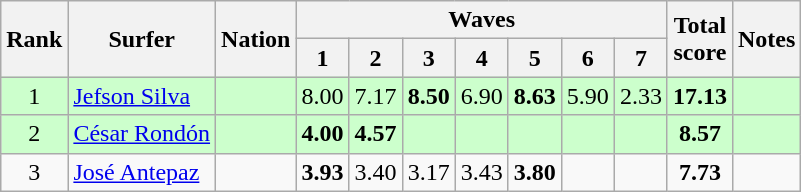<table class="wikitable sortable" style="text-align:center">
<tr>
<th rowspan=2>Rank</th>
<th rowspan=2>Surfer</th>
<th rowspan=2>Nation</th>
<th colspan=7>Waves</th>
<th rowspan=2>Total<br>score</th>
<th rowspan=2>Notes</th>
</tr>
<tr>
<th>1</th>
<th>2</th>
<th>3</th>
<th>4</th>
<th>5</th>
<th>6</th>
<th>7</th>
</tr>
<tr bgcolor=ccffcc>
<td>1</td>
<td align=left><a href='#'>Jefson Silva</a></td>
<td align=left></td>
<td>8.00</td>
<td>7.17</td>
<td><strong>8.50</strong></td>
<td>6.90</td>
<td><strong>8.63</strong></td>
<td>5.90</td>
<td>2.33</td>
<td><strong>17.13</strong></td>
<td></td>
</tr>
<tr bgcolor=ccffcc>
<td>2</td>
<td align=left><a href='#'>César Rondón</a></td>
<td align=left></td>
<td><strong>4.00</strong></td>
<td><strong>4.57</strong></td>
<td></td>
<td></td>
<td></td>
<td></td>
<td></td>
<td><strong>8.57</strong></td>
<td></td>
</tr>
<tr>
<td>3</td>
<td align=left><a href='#'>José Antepaz</a></td>
<td align=left></td>
<td><strong>3.93</strong></td>
<td>3.40</td>
<td>3.17</td>
<td>3.43</td>
<td><strong>3.80</strong></td>
<td></td>
<td></td>
<td><strong>7.73</strong></td>
<td></td>
</tr>
</table>
